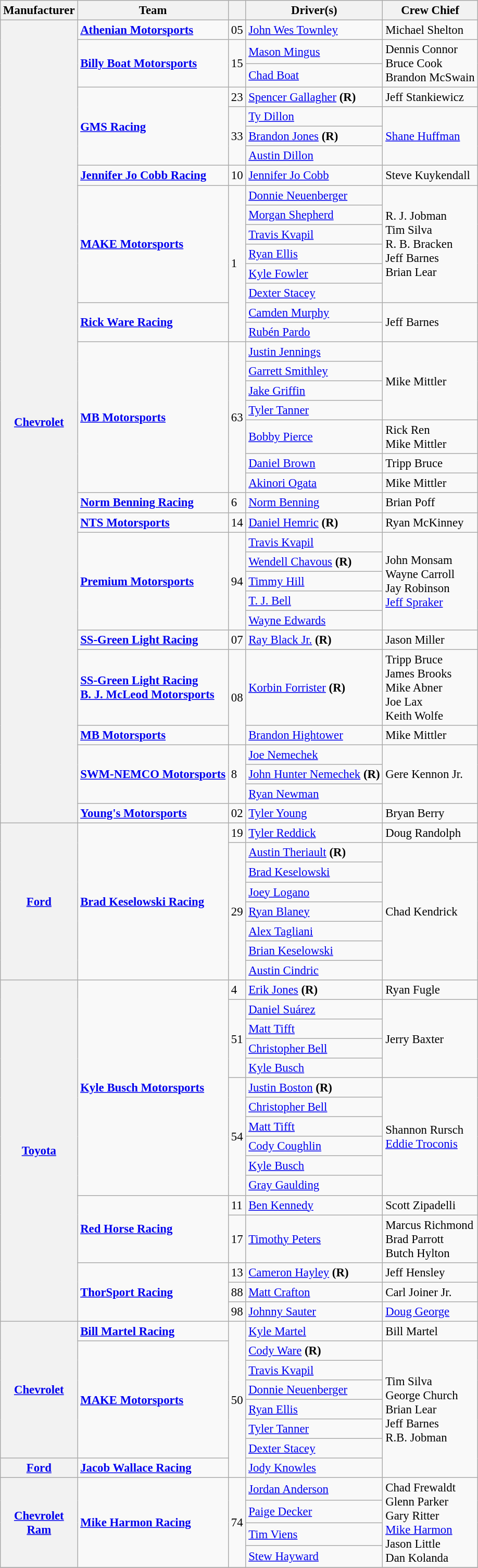<table class="wikitable sortable" style="font-size: 95%;">
<tr>
<th>Manufacturer</th>
<th>Team</th>
<th></th>
<th>Driver(s)</th>
<th>Crew Chief</th>
</tr>
<tr>
<th rowspan=37><a href='#'>Chevrolet</a></th>
<td><strong><a href='#'>Athenian Motorsports</a></strong></td>
<td>05</td>
<td><a href='#'>John Wes Townley</a></td>
<td>Michael Shelton</td>
</tr>
<tr>
<td rowspan=2><strong><a href='#'>Billy Boat Motorsports</a></strong></td>
<td rowspan=2>15</td>
<td><a href='#'>Mason Mingus</a> <small></small></td>
<td rowspan=2>Dennis Connor <small></small><br>Bruce Cook <small></small><br>Brandon McSwain <small></small></td>
</tr>
<tr>
<td><a href='#'>Chad Boat</a> <small></small></td>
</tr>
<tr>
<td rowspan=4><strong><a href='#'>GMS Racing</a></strong></td>
<td>23</td>
<td><a href='#'>Spencer Gallagher</a> <strong>(R)</strong></td>
<td>Jeff Stankiewicz</td>
</tr>
<tr>
<td rowspan=3>33</td>
<td><a href='#'>Ty Dillon</a> <small></small></td>
<td rowspan=3><a href='#'>Shane Huffman</a></td>
</tr>
<tr>
<td><a href='#'>Brandon Jones</a> <strong>(R)</strong> <small></small></td>
</tr>
<tr>
<td><a href='#'>Austin Dillon</a> <small></small></td>
</tr>
<tr>
<td><strong><a href='#'>Jennifer Jo Cobb Racing</a></strong></td>
<td>10</td>
<td><a href='#'>Jennifer Jo Cobb</a></td>
<td>Steve Kuykendall</td>
</tr>
<tr>
<td rowspan=6><strong><a href='#'>MAKE Motorsports</a></strong></td>
<td rowspan=8>1</td>
<td><a href='#'>Donnie Neuenberger</a> <small></small></td>
<td rowspan=6>R. J. Jobman <small></small><br>Tim Silva <small></small><br>R. B. Bracken <small></small><br>Jeff Barnes <small></small><br>Brian Lear <small></small></td>
</tr>
<tr>
<td><a href='#'>Morgan Shepherd</a> <small></small></td>
</tr>
<tr>
<td><a href='#'>Travis Kvapil</a> <small></small></td>
</tr>
<tr>
<td><a href='#'>Ryan Ellis</a> <small></small></td>
</tr>
<tr>
<td><a href='#'>Kyle Fowler</a> <small></small></td>
</tr>
<tr>
<td><a href='#'>Dexter Stacey</a> <small></small></td>
</tr>
<tr>
<td rowspan=2><strong><a href='#'>Rick Ware Racing</a></strong></td>
<td><a href='#'>Camden Murphy</a> <small></small></td>
<td rowspan=2>Jeff Barnes</td>
</tr>
<tr>
<td><a href='#'>Rubén Pardo</a> <small></small></td>
</tr>
<tr>
<td rowspan=7><strong><a href='#'>MB Motorsports</a></strong></td>
<td rowspan=7>63</td>
<td><a href='#'>Justin Jennings</a> <small></small></td>
<td rowspan=4>Mike Mittler</td>
</tr>
<tr>
<td><a href='#'>Garrett Smithley</a> <small></small></td>
</tr>
<tr>
<td><a href='#'>Jake Griffin</a> <small></small></td>
</tr>
<tr>
<td><a href='#'>Tyler Tanner</a> <small></small></td>
</tr>
<tr>
<td><a href='#'>Bobby Pierce</a> <small></small></td>
<td>Rick Ren <small></small> <br> Mike Mittler <small></small></td>
</tr>
<tr>
<td><a href='#'>Daniel Brown</a> <small></small></td>
<td>Tripp Bruce</td>
</tr>
<tr>
<td><a href='#'>Akinori Ogata</a> <small></small></td>
<td>Mike Mittler</td>
</tr>
<tr>
<td><strong><a href='#'>Norm Benning Racing</a></strong></td>
<td>6</td>
<td><a href='#'>Norm Benning</a></td>
<td>Brian Poff</td>
</tr>
<tr>
<td><strong><a href='#'>NTS Motorsports</a></strong></td>
<td>14</td>
<td><a href='#'>Daniel Hemric</a> <strong>(R)</strong></td>
<td>Ryan McKinney</td>
</tr>
<tr>
<td rowspan=5><strong><a href='#'>Premium Motorsports</a></strong></td>
<td rowspan=5>94</td>
<td><a href='#'>Travis Kvapil</a> <small></small></td>
<td rowspan=5>John Monsam <small></small><br>Wayne Carroll <small></small><br>Jay Robinson <small></small><br><a href='#'>Jeff Spraker</a> <small></small></td>
</tr>
<tr>
<td><a href='#'>Wendell Chavous</a> <strong>(R)</strong> <small></small></td>
</tr>
<tr>
<td><a href='#'>Timmy Hill</a> <small></small></td>
</tr>
<tr>
<td><a href='#'>T. J. Bell</a> <small></small></td>
</tr>
<tr>
<td><a href='#'>Wayne Edwards</a> <small></small></td>
</tr>
<tr>
<td><strong><a href='#'>SS-Green Light Racing</a></strong></td>
<td>07</td>
<td><a href='#'>Ray Black Jr.</a> <strong>(R)</strong></td>
<td>Jason Miller</td>
</tr>
<tr>
<td><strong><a href='#'>SS-Green Light Racing</a></strong>  <br> <strong><a href='#'>B. J. McLeod Motorsports</a></strong>  </td>
<td rowspan=2>08</td>
<td><a href='#'>Korbin Forrister</a> <strong>(R)</strong> <small></small></td>
<td rowspan=1>Tripp Bruce <small></small><br>James Brooks <small></small><br>Mike Abner <small></small><br>Joe Lax <small></small><br>Keith Wolfe <small></small></td>
</tr>
<tr>
<td rowspan=1><strong><a href='#'>MB Motorsports</a></strong></td>
<td><a href='#'>Brandon Hightower</a> <small></small> </td>
<td>Mike Mittler</td>
</tr>
<tr>
<td rowspan=3><strong><a href='#'>SWM-NEMCO Motorsports</a></strong></td>
<td rowspan=3>8</td>
<td><a href='#'>Joe Nemechek</a> <small></small></td>
<td rowspan=3>Gere Kennon Jr.</td>
</tr>
<tr>
<td><a href='#'>John Hunter Nemechek</a> <strong>(R)</strong> <small></small></td>
</tr>
<tr>
<td><a href='#'>Ryan Newman</a> <small></small></td>
</tr>
<tr>
<td><strong><a href='#'>Young's Motorsports</a></strong></td>
<td>02</td>
<td><a href='#'>Tyler Young</a></td>
<td>Bryan Berry</td>
</tr>
<tr>
<th rowspan=8><a href='#'>Ford</a></th>
<td rowspan=8><strong><a href='#'>Brad Keselowski Racing</a></strong></td>
<td>19</td>
<td><a href='#'>Tyler Reddick</a></td>
<td>Doug Randolph</td>
</tr>
<tr>
<td rowspan=7>29</td>
<td><a href='#'>Austin Theriault</a> <strong>(R)</strong> <small></small></td>
<td rowspan=7>Chad Kendrick</td>
</tr>
<tr>
<td><a href='#'>Brad Keselowski</a> <small></small></td>
</tr>
<tr>
<td><a href='#'>Joey Logano</a> <small></small></td>
</tr>
<tr>
<td><a href='#'>Ryan Blaney</a> <small></small></td>
</tr>
<tr>
<td><a href='#'>Alex Tagliani</a> <small></small></td>
</tr>
<tr>
<td><a href='#'>Brian Keselowski</a> <small></small></td>
</tr>
<tr>
<td><a href='#'>Austin Cindric</a> <small></small></td>
</tr>
<tr>
<th rowspan=16><a href='#'>Toyota</a></th>
<td rowspan=11><strong><a href='#'>Kyle Busch Motorsports</a></strong></td>
<td>4</td>
<td><a href='#'>Erik Jones</a> <strong>(R)</strong></td>
<td>Ryan Fugle</td>
</tr>
<tr>
<td rowspan=4>51</td>
<td><a href='#'>Daniel Suárez</a> <small></small></td>
<td rowspan=4>Jerry Baxter</td>
</tr>
<tr>
<td><a href='#'>Matt Tifft</a> <small></small></td>
</tr>
<tr>
<td><a href='#'>Christopher Bell</a> <small></small></td>
</tr>
<tr>
<td><a href='#'>Kyle Busch</a> <small></small></td>
</tr>
<tr>
<td rowspan=6>54</td>
<td><a href='#'>Justin Boston</a> <strong>(R)</strong> <small></small></td>
<td rowspan=6>Shannon Rursch<small></small><br><a href='#'>Eddie Troconis</a><small></small></td>
</tr>
<tr>
<td><a href='#'>Christopher Bell</a> <small></small></td>
</tr>
<tr>
<td><a href='#'>Matt Tifft</a> <small></small></td>
</tr>
<tr>
<td><a href='#'>Cody Coughlin</a> <small></small></td>
</tr>
<tr>
<td><a href='#'>Kyle Busch</a> <small></small></td>
</tr>
<tr>
<td><a href='#'>Gray Gaulding</a> <small></small></td>
</tr>
<tr>
<td rowspan=2><strong><a href='#'>Red Horse Racing</a></strong></td>
<td>11</td>
<td><a href='#'>Ben Kennedy</a></td>
<td>Scott Zipadelli</td>
</tr>
<tr>
<td>17</td>
<td><a href='#'>Timothy Peters</a></td>
<td>Marcus Richmond <small></small><br>Brad Parrott <small></small> <br>Butch Hylton <small></small></td>
</tr>
<tr>
<td rowspan=3><strong><a href='#'>ThorSport Racing</a></strong></td>
<td>13</td>
<td><a href='#'>Cameron Hayley</a> <strong>(R)</strong></td>
<td>Jeff Hensley</td>
</tr>
<tr>
<td>88</td>
<td><a href='#'>Matt Crafton</a></td>
<td>Carl Joiner Jr.</td>
</tr>
<tr>
<td>98</td>
<td><a href='#'>Johnny Sauter</a></td>
<td><a href='#'>Doug George</a></td>
</tr>
<tr>
<th rowspan=7><a href='#'>Chevrolet</a></th>
<td><strong><a href='#'>Bill Martel Racing</a></strong></td>
<td rowspan=8>50</td>
<td><a href='#'>Kyle Martel</a> <small></small></td>
<td>Bill Martel</td>
</tr>
<tr>
<td rowspan=6><strong><a href='#'>MAKE Motorsports</a></strong></td>
<td><a href='#'>Cody Ware</a> <strong>(R)</strong> <small></small></td>
<td rowspan=7>Tim Silva <small></small><br>George Church <small></small><br>Brian Lear <small></small><br>Jeff Barnes <small></small><br>R.B. Jobman <small></small></td>
</tr>
<tr>
<td><a href='#'>Travis Kvapil</a> <small></small></td>
</tr>
<tr>
<td><a href='#'>Donnie Neuenberger</a> <small></small></td>
</tr>
<tr>
<td><a href='#'>Ryan Ellis</a> <small></small></td>
</tr>
<tr>
<td><a href='#'>Tyler Tanner</a> <small></small></td>
</tr>
<tr>
<td><a href='#'>Dexter Stacey</a> <small></small></td>
</tr>
<tr>
<th><a href='#'>Ford</a></th>
<td><strong><a href='#'>Jacob Wallace Racing</a></strong></td>
<td><a href='#'>Jody Knowles</a> <small></small></td>
</tr>
<tr>
<th rowspan=4><a href='#'>Chevrolet</a> <small></small> <br> <a href='#'>Ram</a> <small></small></th>
<td rowspan=4><strong><a href='#'>Mike Harmon Racing</a></strong></td>
<td rowspan=4>74</td>
<td><a href='#'>Jordan Anderson</a> <small></small></td>
<td rowspan=4>Chad Frewaldt <small></small><br>Glenn Parker <small></small><br>Gary Ritter <small></small><br><a href='#'>Mike Harmon</a> <small></small><br>Jason Little <small></small><br>Dan Kolanda <small></small></td>
</tr>
<tr>
<td><a href='#'>Paige Decker</a> <small></small></td>
</tr>
<tr>
<td><a href='#'>Tim Viens</a> <small></small></td>
</tr>
<tr>
<td><a href='#'>Stew Hayward</a> <small></small></td>
</tr>
<tr>
</tr>
</table>
